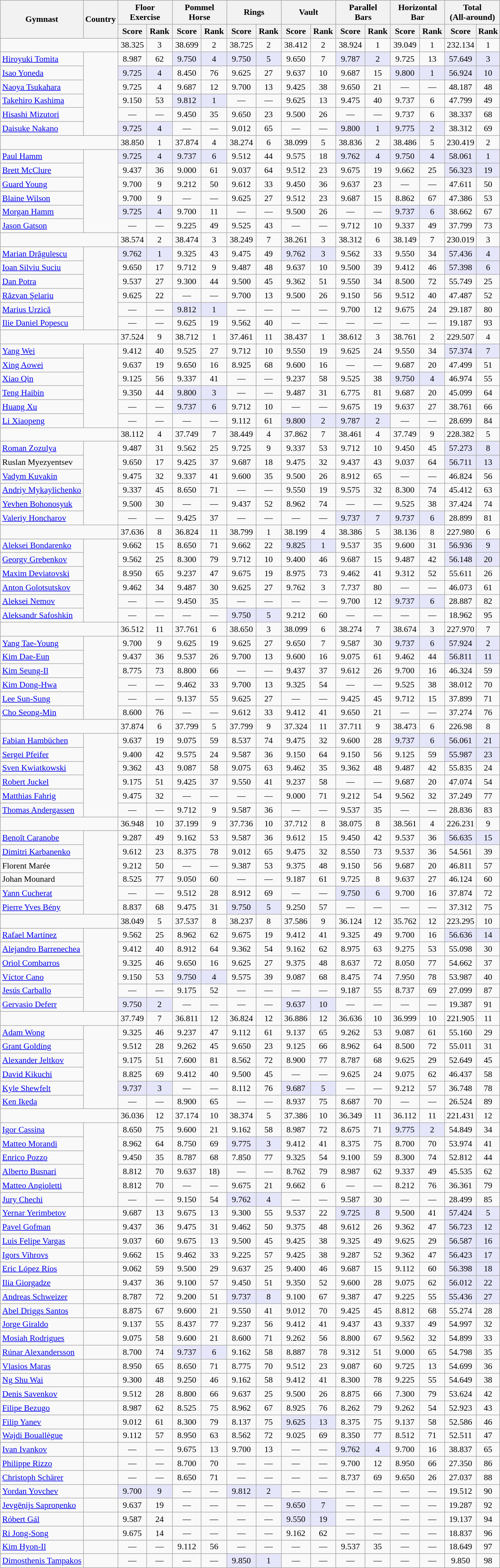<table class="wikitable sortable" style="text-align:center; font-size:90%;">
<tr>
<th rowspan=2>Gymnast</th>
<th rowspan=2>Country</th>
<th style="width:6em" colspan=2>Floor<br>Exercise</th>
<th style="width:6em" colspan=2>Pommel<br>Horse</th>
<th style="width:6em" colspan=2>Rings</th>
<th style="width:6em" colspan=2>Vault</th>
<th style="width:6em" colspan=2>Parallel<br>Bars</th>
<th style="width:6em" colspan=2>Horizontal<br>Bar</th>
<th style="width:6em" colspan=2>Total<br>(All-around)</th>
</tr>
<tr>
<th>Score</th>
<th>Rank</th>
<th>Score</th>
<th>Rank</th>
<th>Score</th>
<th>Rank</th>
<th>Score</th>
<th>Rank</th>
<th>Score</th>
<th>Rank</th>
<th>Score</th>
<th>Rank</th>
<th>Score</th>
<th>Rank</th>
</tr>
<tr>
<td colspan=2></td>
<td>38.325</td>
<td data-sort-value=103>3</td>
<td>38.699</td>
<td data-sort-value=102>2</td>
<td>38.725</td>
<td data-sort-value=102>2</td>
<td>38.412</td>
<td data-sort-value=102>2</td>
<td>38.924</td>
<td data-sort-value=101>1</td>
<td>39.049</td>
<td data-sort-value=101>1</td>
<td>232.134</td>
<td data-sort-value=101>1</td>
</tr>
<tr>
<td align=left><a href='#'>Hiroyuki Tomita</a></td>
<td align=left rowspan="6"></td>
<td>8.987</td>
<td>62</td>
<td bgcolor="lavender">9.750</td>
<td bgcolor="lavender">4</td>
<td bgcolor="lavender">9.750</td>
<td bgcolor="lavender">5</td>
<td>9.650</td>
<td>7</td>
<td bgcolor="lavender">9.787</td>
<td bgcolor="lavender">2</td>
<td>9.725</td>
<td>13</td>
<td bgcolor="lavender">57.649</td>
<td bgcolor="lavender">3</td>
</tr>
<tr>
<td align=left><a href='#'>Isao Yoneda</a></td>
<td bgcolor="lavender">9.725</td>
<td bgcolor="lavender">4</td>
<td>8.450</td>
<td>76</td>
<td>9.625</td>
<td>27</td>
<td>9.637</td>
<td>10</td>
<td>9.687</td>
<td>15</td>
<td bgcolor="lavender">9.800</td>
<td bgcolor="lavender">1</td>
<td bgcolor="lavender">56.924</td>
<td bgcolor="lavender">10</td>
</tr>
<tr>
<td align=left><a href='#'>Naoya Tsukahara</a></td>
<td>9.725</td>
<td>4</td>
<td>9.687</td>
<td>12</td>
<td>9.700</td>
<td>13</td>
<td>9.425</td>
<td>38</td>
<td>9.650</td>
<td>21</td>
<td data-sort-value=0.000>—</td>
<td data-sort-value=200>—</td>
<td>48.187</td>
<td>48</td>
</tr>
<tr>
<td align=left><a href='#'>Takehiro Kashima</a></td>
<td>9.150</td>
<td>53</td>
<td bgcolor="lavender">9.812</td>
<td bgcolor="lavender">1</td>
<td data-sort-value=0.000>—</td>
<td data-sort-value=200>—</td>
<td>9.625</td>
<td>13</td>
<td>9.475</td>
<td>40</td>
<td>9.737</td>
<td>6</td>
<td>47.799</td>
<td>49</td>
</tr>
<tr>
<td align=left><a href='#'>Hisashi Mizutori</a></td>
<td data-sort-value=0.000>—</td>
<td data-sort-value=200>—</td>
<td>9.450</td>
<td>35</td>
<td>9.650</td>
<td>23</td>
<td>9.500</td>
<td>26</td>
<td data-sort-value=0.000>—</td>
<td data-sort-value=200>—</td>
<td>9.737</td>
<td>6</td>
<td>38.337</td>
<td>68</td>
</tr>
<tr>
<td align=left><a href='#'>Daisuke Nakano</a></td>
<td bgcolor="lavender">9.725</td>
<td bgcolor="lavender">4</td>
<td data-sort-value=0.000>—</td>
<td data-sort-value=200>—</td>
<td>9.012</td>
<td>65</td>
<td data-sort-value=0.000>—</td>
<td data-sort-value=200>—</td>
<td bgcolor="lavender">9.800</td>
<td bgcolor="lavender">1</td>
<td bgcolor="lavender">9.775</td>
<td bgcolor="lavender">2</td>
<td>38.312</td>
<td>69</td>
</tr>
<tr>
<td colspan=2></td>
<td>38.850</td>
<td data-sort-value=101>1</td>
<td>37.874</td>
<td data-sort-value=104>4</td>
<td>38.274</td>
<td data-sort-value=106>6</td>
<td>38.099</td>
<td data-sort-value=105>5</td>
<td>38.836</td>
<td data-sort-value=102>2</td>
<td>38.486</td>
<td data-sort-value=105>5</td>
<td>230.419</td>
<td data-sort-value=102>2</td>
</tr>
<tr>
<td align=left><a href='#'>Paul Hamm</a></td>
<td align=left rowspan="6"></td>
<td bgcolor="lavender">9.725</td>
<td bgcolor="lavender">4</td>
<td bgcolor="lavender">9.737</td>
<td bgcolor="lavender">6</td>
<td>9.512</td>
<td>44</td>
<td>9.575</td>
<td>18</td>
<td bgcolor="lavender">9.762</td>
<td bgcolor="lavender">4</td>
<td bgcolor="lavender">9.750</td>
<td bgcolor="lavender">4</td>
<td bgcolor="lavender">58.061</td>
<td bgcolor="lavender">1</td>
</tr>
<tr>
<td align=left><a href='#'>Brett McClure</a></td>
<td>9.437</td>
<td>36</td>
<td>9.000</td>
<td>61</td>
<td>9.037</td>
<td>64</td>
<td>9.512</td>
<td>23</td>
<td>9.675</td>
<td>19</td>
<td>9.662</td>
<td>25</td>
<td bgcolor="lavender">56.323</td>
<td bgcolor="lavender">19</td>
</tr>
<tr>
<td align=left><a href='#'>Guard Young</a></td>
<td>9.700</td>
<td>9</td>
<td>9.212</td>
<td>50</td>
<td>9.612</td>
<td>33</td>
<td>9.450</td>
<td>36</td>
<td>9.637</td>
<td>23</td>
<td data-sort-value=0.000>—</td>
<td data-sort-value=200>—</td>
<td>47.611</td>
<td>50</td>
</tr>
<tr>
<td align=left><a href='#'>Blaine Wilson</a></td>
<td>9.700</td>
<td>9</td>
<td data-sort-value=0.000>—</td>
<td data-sort-value=200>—</td>
<td>9.625</td>
<td>27</td>
<td>9.512</td>
<td>23</td>
<td>9.687</td>
<td>15</td>
<td>8.862</td>
<td>67</td>
<td>47.386</td>
<td>53</td>
</tr>
<tr>
<td align=left><a href='#'>Morgan Hamm</a></td>
<td bgcolor="lavender">9.725</td>
<td bgcolor="lavender">4</td>
<td>9.700</td>
<td>11</td>
<td data-sort-value=0.000>—</td>
<td data-sort-value=200>—</td>
<td>9.500</td>
<td>26</td>
<td data-sort-value=0.000>—</td>
<td data-sort-value=200>—</td>
<td bgcolor="lavender">9.737</td>
<td bgcolor="lavender">6</td>
<td>38.662</td>
<td>67</td>
</tr>
<tr>
<td align=left><a href='#'>Jason Gatson</a></td>
<td data-sort-value=0.000>—</td>
<td data-sort-value=200>—</td>
<td>9.225</td>
<td>49</td>
<td>9.525</td>
<td>43</td>
<td data-sort-value=0.000>—</td>
<td data-sort-value=200>—</td>
<td>9.712</td>
<td>10</td>
<td>9.337</td>
<td>49</td>
<td>37.799</td>
<td>73</td>
</tr>
<tr>
<td colspan=2></td>
<td>38.574</td>
<td data-sort-value=102>2</td>
<td>38.474</td>
<td data-sort-value=103>3</td>
<td>38.249</td>
<td data-sort-value=107>7</td>
<td>38.261</td>
<td data-sort-value=103>3</td>
<td>38.312</td>
<td data-sort-value=106>6</td>
<td>38.149</td>
<td data-sort-value=107>7</td>
<td>230.019</td>
<td data-sort-value=103>3</td>
</tr>
<tr>
<td align=left><a href='#'>Marian Drăgulescu</a></td>
<td align=left rowspan="6"></td>
<td bgcolor="lavender">9.762</td>
<td bgcolor="lavender">1</td>
<td>9.325</td>
<td>43</td>
<td>9.475</td>
<td>49</td>
<td bgcolor="lavender">9.762</td>
<td bgcolor="lavender">3</td>
<td>9.562</td>
<td>33</td>
<td>9.550</td>
<td>34</td>
<td bgcolor="lavender">57.436</td>
<td bgcolor="lavender">4</td>
</tr>
<tr>
<td align=left><a href='#'>Ioan Silviu Suciu</a></td>
<td>9.650</td>
<td>17</td>
<td>9.712</td>
<td>9</td>
<td>9.487</td>
<td>48</td>
<td>9.637</td>
<td>10</td>
<td>9.500</td>
<td>39</td>
<td>9.412</td>
<td>46</td>
<td bgcolor="lavender">57.398</td>
<td bgcolor="lavender">6</td>
</tr>
<tr>
<td align=left><a href='#'>Dan Potra</a></td>
<td>9.537</td>
<td>27</td>
<td>9.300</td>
<td>44</td>
<td>9.500</td>
<td>45</td>
<td>9.362</td>
<td>51</td>
<td>9.550</td>
<td>34</td>
<td>8.500</td>
<td>72</td>
<td>55.749</td>
<td>25</td>
</tr>
<tr>
<td align=left><a href='#'>Răzvan Şelariu</a></td>
<td>9.625</td>
<td>22</td>
<td data-sort-value=0.000>—</td>
<td data-sort-value=200>—</td>
<td>9.700</td>
<td>13</td>
<td>9.500</td>
<td>26</td>
<td>9.150</td>
<td>56</td>
<td>9.512</td>
<td>40</td>
<td>47.487</td>
<td>52</td>
</tr>
<tr>
<td align=left><a href='#'>Marius Urzică</a></td>
<td data-sort-value=0.000>—</td>
<td data-sort-value=200>—</td>
<td bgcolor="lavender">9.812</td>
<td bgcolor="lavender">1</td>
<td data-sort-value=0.000>—</td>
<td data-sort-value=200>—</td>
<td data-sort-value=0.000>—</td>
<td data-sort-value=200>—</td>
<td>9.700</td>
<td>12</td>
<td>9.675</td>
<td>24</td>
<td>29.187</td>
<td>80</td>
</tr>
<tr>
<td align=left><a href='#'>Ilie Daniel Popescu</a></td>
<td data-sort-value=0.000>—</td>
<td data-sort-value=200>—</td>
<td>9.625</td>
<td>19</td>
<td>9.562</td>
<td>40</td>
<td data-sort-value=0.000>—</td>
<td data-sort-value=200>—</td>
<td data-sort-value=0.000>—</td>
<td data-sort-value=200>—</td>
<td data-sort-value=0.000>—</td>
<td data-sort-value=200>—</td>
<td>19.187</td>
<td>93</td>
</tr>
<tr>
<td colspan=2></td>
<td>37.524</td>
<td data-sort-value=109>9</td>
<td>38.712</td>
<td data-sort-value=101>1</td>
<td>37.461</td>
<td data-sort-value=111>11</td>
<td>38.437</td>
<td data-sort-value=101>1</td>
<td>38.612</td>
<td data-sort-value=103>3</td>
<td>38.761</td>
<td data-sort-value=102>2</td>
<td>229.507</td>
<td data-sort-value=104>4</td>
</tr>
<tr>
<td align=left><a href='#'>Yang Wei</a></td>
<td align=left rowspan="6"></td>
<td>9.412</td>
<td>40</td>
<td>9.525</td>
<td>27</td>
<td>9.712</td>
<td>10</td>
<td>9.550</td>
<td>19</td>
<td>9.625</td>
<td>24</td>
<td>9.550</td>
<td>34</td>
<td bgcolor="lavender">57.374</td>
<td bgcolor="lavender">7</td>
</tr>
<tr>
<td align=left><a href='#'>Xing Aowei</a></td>
<td>9.637</td>
<td>19</td>
<td>9.650</td>
<td>16</td>
<td>8.925</td>
<td>68</td>
<td>9.600</td>
<td>16</td>
<td data-sort-value=0.000>—</td>
<td data-sort-value=200>—</td>
<td>9.687</td>
<td>20</td>
<td>47.499</td>
<td>51</td>
</tr>
<tr>
<td align=left><a href='#'>Xiao Qin</a></td>
<td>9.125</td>
<td>56</td>
<td>9.337</td>
<td>41</td>
<td data-sort-value=0.000>—</td>
<td data-sort-value=200>—</td>
<td>9.237</td>
<td>58</td>
<td>9.525</td>
<td>38</td>
<td bgcolor="lavender">9.750</td>
<td bgcolor="lavender">4</td>
<td>46.974</td>
<td>55</td>
</tr>
<tr>
<td align=left><a href='#'>Teng Haibin</a></td>
<td>9.350</td>
<td>44</td>
<td bgcolor="lavender">9.800</td>
<td bgcolor="lavender">3</td>
<td data-sort-value=0.000>—</td>
<td data-sort-value=200>—</td>
<td>9.487</td>
<td>31</td>
<td>6.775</td>
<td>81</td>
<td>9.687</td>
<td>20</td>
<td>45.099</td>
<td>64</td>
</tr>
<tr>
<td align=left><a href='#'>Huang Xu</a></td>
<td data-sort-value=0.000>—</td>
<td data-sort-value=200>—</td>
<td bgcolor="lavender">9.737</td>
<td bgcolor="lavender">6</td>
<td>9.712</td>
<td>10</td>
<td data-sort-value=0.000>—</td>
<td data-sort-value=200>—</td>
<td>9.675</td>
<td>19</td>
<td>9.637</td>
<td>27</td>
<td>38.761</td>
<td>66</td>
</tr>
<tr>
<td align=left><a href='#'>Li Xiaopeng</a></td>
<td data-sort-value=0.000>—</td>
<td data-sort-value=200>—</td>
<td data-sort-value=0.000>—</td>
<td data-sort-value=200>—</td>
<td>9.112</td>
<td>61</td>
<td bgcolor="lavender">9.800</td>
<td bgcolor="lavender">2</td>
<td bgcolor="lavender">9.787</td>
<td bgcolor="lavender">2</td>
<td data-sort-value=0.000>—</td>
<td data-sort-value=200>—</td>
<td>28.699</td>
<td>84</td>
</tr>
<tr>
<td colspan=2></td>
<td>38.112</td>
<td data-sort-value=104>4</td>
<td>37.749</td>
<td data-sort-value=107>7</td>
<td>38.449</td>
<td data-sort-value=104>4</td>
<td>37.862</td>
<td data-sort-value=107>7</td>
<td>38.461</td>
<td data-sort-value=104>4</td>
<td>37.749</td>
<td data-sort-value=109>9</td>
<td>228.382</td>
<td data-sort-value=105>5</td>
</tr>
<tr>
<td align=left><a href='#'>Roman Zozulya</a></td>
<td align=left rowspan="6"></td>
<td>9.487</td>
<td>31</td>
<td>9.562</td>
<td>25</td>
<td>9.725</td>
<td>9</td>
<td>9.337</td>
<td>53</td>
<td>9.712</td>
<td>10</td>
<td>9.450</td>
<td>45</td>
<td bgcolor="lavender">57.273</td>
<td bgcolor="lavender">8</td>
</tr>
<tr>
<td align=left>Ruslan Myezyentsev</td>
<td>9.650</td>
<td>17</td>
<td>9.425</td>
<td>37</td>
<td>9.687</td>
<td>18</td>
<td>9.475</td>
<td>32</td>
<td>9.437</td>
<td>43</td>
<td>9.037</td>
<td>64</td>
<td bgcolor="lavender">56.711</td>
<td bgcolor="lavender">13</td>
</tr>
<tr>
<td align=left><a href='#'>Vadym Kuvakin</a></td>
<td>9.475</td>
<td>32</td>
<td>9.337</td>
<td>41</td>
<td>9.600</td>
<td>35</td>
<td>9.500</td>
<td>26</td>
<td>8.912</td>
<td>65</td>
<td data-sort-value=0.000>—</td>
<td data-sort-value=200>—</td>
<td>46.824</td>
<td>56</td>
</tr>
<tr>
<td align=left><a href='#'>Andriy Mykaylichenko</a></td>
<td>9.337</td>
<td>45</td>
<td>8.650</td>
<td>71</td>
<td data-sort-value=0.000>—</td>
<td data-sort-value=200>—</td>
<td>9.550</td>
<td>19</td>
<td>9.575</td>
<td>32</td>
<td>8.300</td>
<td>74</td>
<td>45.412</td>
<td>63</td>
</tr>
<tr>
<td align=left><a href='#'>Yevhen Bohonosyuk</a></td>
<td>9.500</td>
<td>30</td>
<td data-sort-value=0.000>—</td>
<td data-sort-value=200>—</td>
<td>9.437</td>
<td>52</td>
<td>8.962</td>
<td>74</td>
<td data-sort-value=0.000>—</td>
<td data-sort-value=200>—</td>
<td>9.525</td>
<td>38</td>
<td>37.424</td>
<td>74</td>
</tr>
<tr>
<td align=left><a href='#'>Valeriy Honcharov</a></td>
<td data-sort-value=0.000>—</td>
<td data-sort-value=200>—</td>
<td>9.425</td>
<td>37</td>
<td data-sort-value=0.000>—</td>
<td data-sort-value=200>—</td>
<td data-sort-value=0.000>—</td>
<td data-sort-value=200>—</td>
<td bgcolor="lavender">9.737</td>
<td bgcolor="lavender">7</td>
<td bgcolor="lavender">9.737</td>
<td bgcolor="lavender">6</td>
<td>28.899</td>
<td>81</td>
</tr>
<tr>
<td colspan=2></td>
<td>37.636</td>
<td data-sort-value=108>8</td>
<td>36.824</td>
<td data-sort-value=111>11</td>
<td>38.799</td>
<td data-sort-value=101>1</td>
<td>38.199</td>
<td data-sort-value=104>4</td>
<td>38.386</td>
<td data-sort-value=105>5</td>
<td>38.136</td>
<td data-sort-value=108>8</td>
<td>227.980</td>
<td data-sort-value=106>6</td>
</tr>
<tr>
<td align=left><a href='#'>Aleksei Bondarenko</a></td>
<td align=left rowspan="6"></td>
<td>9.662</td>
<td>15</td>
<td>8.650</td>
<td>71</td>
<td>9.662</td>
<td>22</td>
<td bgcolor="lavender">9.825</td>
<td bgcolor="lavender">1</td>
<td>9.537</td>
<td>35</td>
<td>9.600</td>
<td>31</td>
<td bgcolor="lavender">56.936</td>
<td bgcolor="lavender">9</td>
</tr>
<tr>
<td align=left><a href='#'>Georgy Grebenkov</a></td>
<td>9.562</td>
<td>25</td>
<td>8.300</td>
<td>79</td>
<td>9.712</td>
<td>10</td>
<td>9.400</td>
<td>46</td>
<td>9.687</td>
<td>15</td>
<td>9.487</td>
<td>42</td>
<td bgcolor="lavender">56.148</td>
<td bgcolor="lavender">20</td>
</tr>
<tr>
<td align=left><a href='#'>Maxim Deviatovski</a></td>
<td>8.950</td>
<td>65</td>
<td>9.237</td>
<td>47</td>
<td>9.675</td>
<td>19</td>
<td>8.975</td>
<td>73</td>
<td>9.462</td>
<td>41</td>
<td>9.312</td>
<td>52</td>
<td>55.611</td>
<td>26</td>
</tr>
<tr>
<td align=left><a href='#'>Anton Golotsutskov</a></td>
<td>9.462</td>
<td>34</td>
<td>9.487</td>
<td>30</td>
<td>9.625</td>
<td>27</td>
<td>9.762</td>
<td>3</td>
<td>7.737</td>
<td>80</td>
<td data-sort-value=0.000>—</td>
<td data-sort-value=200>—</td>
<td>46.073</td>
<td>61</td>
</tr>
<tr>
<td align=left><a href='#'>Aleksei Nemov</a></td>
<td data-sort-value=0.000>—</td>
<td data-sort-value=200>—</td>
<td>9.450</td>
<td>35</td>
<td data-sort-value=0.000>—</td>
<td data-sort-value=200>—</td>
<td data-sort-value=0.000>—</td>
<td data-sort-value=200>—</td>
<td>9.700</td>
<td>12</td>
<td bgcolor="lavender">9.737</td>
<td bgcolor="lavender">6</td>
<td>28.887</td>
<td>82</td>
</tr>
<tr>
<td align=left><a href='#'>Aleksandr Safoshkin</a></td>
<td data-sort-value=0.000>—</td>
<td data-sort-value=200>—</td>
<td data-sort-value=0.000>—</td>
<td data-sort-value=200>—</td>
<td bgcolor="lavender">9.750</td>
<td bgcolor="lavender">5</td>
<td>9.212</td>
<td>60</td>
<td data-sort-value=0.000>—</td>
<td data-sort-value=200>—</td>
<td data-sort-value=0.000>—</td>
<td data-sort-value=200>—</td>
<td>18.962</td>
<td>95</td>
</tr>
<tr>
<td colspan=2></td>
<td>36.512</td>
<td data-sort-value=111>11</td>
<td>37.761</td>
<td data-sort-value=106>6</td>
<td>38.650</td>
<td data-sort-value=103>3</td>
<td>38.099</td>
<td data-sort-value=106>6</td>
<td>38.274</td>
<td data-sort-value=107>7</td>
<td>38.674</td>
<td data-sort-value=103>3</td>
<td>227.970</td>
<td data-sort-value=107>7</td>
</tr>
<tr>
<td align=left><a href='#'>Yang Tae-Young</a></td>
<td align=left rowspan="6"></td>
<td>9.700</td>
<td>9</td>
<td>9.625</td>
<td>19</td>
<td>9.625</td>
<td>27</td>
<td>9.650</td>
<td>7</td>
<td>9.587</td>
<td>30</td>
<td bgcolor="lavender">9.737</td>
<td bgcolor="lavender">6</td>
<td bgcolor="lavender">57.924</td>
<td bgcolor="lavender">2</td>
</tr>
<tr>
<td align=left><a href='#'>Kim Dae-Eun</a></td>
<td>9.437</td>
<td>36</td>
<td>9.537</td>
<td>26</td>
<td>9.700</td>
<td>13</td>
<td>9.600</td>
<td>16</td>
<td>9.075</td>
<td>61</td>
<td>9.462</td>
<td>44</td>
<td bgcolor="lavender">56.811</td>
<td bgcolor="lavender">11</td>
</tr>
<tr>
<td align=left><a href='#'>Kim Seung-Il</a></td>
<td>8.775</td>
<td>73</td>
<td>8.800</td>
<td>66</td>
<td data-sort-value=0.000>—</td>
<td data-sort-value=200>—</td>
<td>9.437</td>
<td>37</td>
<td>9.612</td>
<td>26</td>
<td>9.700</td>
<td>16</td>
<td>46.324</td>
<td>59</td>
</tr>
<tr>
<td align=left><a href='#'>Kim Dong-Hwa</a></td>
<td data-sort-value=0.000>—</td>
<td data-sort-value=200>—</td>
<td>9.462</td>
<td>33</td>
<td>9.700</td>
<td>13</td>
<td>9.325</td>
<td>54</td>
<td data-sort-value=0.000>—</td>
<td data-sort-value=200>—</td>
<td>9.525</td>
<td>38</td>
<td>38.012</td>
<td>70</td>
</tr>
<tr>
<td align=left><a href='#'>Lee Sun-Sung</a></td>
<td data-sort-value=0.000>—</td>
<td data-sort-value=200>—</td>
<td>9.137</td>
<td>55</td>
<td>9.625</td>
<td>27</td>
<td data-sort-value=0.000>—</td>
<td data-sort-value=200>—</td>
<td>9.425</td>
<td>45</td>
<td>9.712</td>
<td>15</td>
<td>37.899</td>
<td>71</td>
</tr>
<tr>
<td align=left><a href='#'>Cho Seong-Min</a></td>
<td>8.600</td>
<td>76</td>
<td data-sort-value=0.000>—</td>
<td data-sort-value=200>—</td>
<td>9.612</td>
<td>33</td>
<td>9.412</td>
<td>41</td>
<td>9.650</td>
<td>21</td>
<td data-sort-value=0.000>—</td>
<td data-sort-value=200>—</td>
<td>37.274</td>
<td>76</td>
</tr>
<tr>
<td colspan=2></td>
<td>37.874</td>
<td data-sort-value=106>6</td>
<td>37.799</td>
<td data-sort-value=105>5</td>
<td>37.799</td>
<td data-sort-value=109>9</td>
<td>37.324</td>
<td data-sort-value=111>11</td>
<td>37.711</td>
<td data-sort-value=109>9</td>
<td>38.473</td>
<td data-sort-value=106>6</td>
<td>226.98</td>
<td data-sort-value=108>8</td>
</tr>
<tr>
<td align=left><a href='#'>Fabian Hambüchen</a></td>
<td align=left rowspan="6"></td>
<td>9.637</td>
<td>19</td>
<td>9.075</td>
<td>59</td>
<td>8.537</td>
<td>74</td>
<td>9.475</td>
<td>32</td>
<td>9.600</td>
<td>28</td>
<td bgcolor="lavender">9.737</td>
<td bgcolor="lavender">6</td>
<td bgcolor="lavender">56.061</td>
<td bgcolor="lavender">21</td>
</tr>
<tr>
<td align=left><a href='#'>Sergei Pfeifer</a></td>
<td>9.400</td>
<td>42</td>
<td>9.575</td>
<td>24</td>
<td>9.587</td>
<td>36</td>
<td>9.150</td>
<td>64</td>
<td>9.150</td>
<td>56</td>
<td>9.125</td>
<td>59</td>
<td bgcolor="lavender">55.987</td>
<td bgcolor="lavender">23</td>
</tr>
<tr>
<td align=left><a href='#'>Sven Kwiatkowski</a></td>
<td>9.362</td>
<td>43</td>
<td>9.087</td>
<td>58</td>
<td>9.075</td>
<td>63</td>
<td>9.462</td>
<td>35</td>
<td>9.362</td>
<td>48</td>
<td>9.487</td>
<td>42</td>
<td>55.835</td>
<td>24</td>
</tr>
<tr>
<td align=left><a href='#'>Robert Juckel</a></td>
<td>9.175</td>
<td>51</td>
<td>9.425</td>
<td>37</td>
<td>9.550</td>
<td>41</td>
<td>9.237</td>
<td>58</td>
<td data-sort-value=0.000>—</td>
<td data-sort-value=200>—</td>
<td>9.687</td>
<td>20</td>
<td>47.074</td>
<td>54</td>
</tr>
<tr>
<td align=left><a href='#'>Matthias Fahrig</a></td>
<td>9.475</td>
<td>32</td>
<td data-sort-value=0.000>—</td>
<td data-sort-value=200>—</td>
<td data-sort-value=0.000>—</td>
<td data-sort-value=200>—</td>
<td>9.000</td>
<td>71</td>
<td>9.212</td>
<td>54</td>
<td>9.562</td>
<td>32</td>
<td>37.249</td>
<td>77</td>
</tr>
<tr>
<td align=left><a href='#'>Thomas Andergassen</a></td>
<td data-sort-value=0.000>—</td>
<td data-sort-value=200>—</td>
<td>9.712</td>
<td>9</td>
<td>9.587</td>
<td>36</td>
<td data-sort-value=0.000>—</td>
<td data-sort-value=200>—</td>
<td>9.537</td>
<td>35</td>
<td data-sort-value=0.000>—</td>
<td data-sort-value=200>—</td>
<td>28.836</td>
<td>83</td>
</tr>
<tr>
<td colspan=2></td>
<td>36.948</td>
<td data-sort-value=110>10</td>
<td>37.199</td>
<td data-sort-value=109>9</td>
<td>37.736</td>
<td data-sort-value=110>10</td>
<td>37.712</td>
<td data-sort-value=108>8</td>
<td>38.075</td>
<td data-sort-value=108>8</td>
<td>38.561</td>
<td data-sort-value=104>4</td>
<td>226.231</td>
<td data-sort-value=109>9</td>
</tr>
<tr>
<td align=left><a href='#'>Benoît Caranobe</a></td>
<td align=left rowspan="6"></td>
<td>9.287</td>
<td>49</td>
<td>9.162</td>
<td>53</td>
<td>9.587</td>
<td>36</td>
<td>9.612</td>
<td>15</td>
<td>9.450</td>
<td>42</td>
<td>9.537</td>
<td>36</td>
<td bgcolor="lavender">56.635</td>
<td bgcolor="lavender">15</td>
</tr>
<tr>
<td align=left><a href='#'>Dimitri Karbanenko</a></td>
<td>9.612</td>
<td>23</td>
<td>8.375</td>
<td>78</td>
<td>9.012</td>
<td>65</td>
<td>9.475</td>
<td>32</td>
<td>8.550</td>
<td>73</td>
<td>9.537</td>
<td>36</td>
<td>54.561</td>
<td>39</td>
</tr>
<tr>
<td align=left>Florent Marée</td>
<td>9.212</td>
<td>50</td>
<td data-sort-value=0.000>—</td>
<td data-sort-value=200>—</td>
<td>9.387</td>
<td>53</td>
<td>9.375</td>
<td>48</td>
<td>9.150</td>
<td>56</td>
<td>9.687</td>
<td>20</td>
<td>46.811</td>
<td>57</td>
</tr>
<tr>
<td align=left>Johan Mounard</td>
<td>8.525</td>
<td>77</td>
<td>9.050</td>
<td>60</td>
<td data-sort-value=0.000>—</td>
<td data-sort-value=200>—</td>
<td>9.187</td>
<td>61</td>
<td>9.725</td>
<td>8</td>
<td>9.637</td>
<td>27</td>
<td>46.124</td>
<td>60</td>
</tr>
<tr>
<td align=left><a href='#'>Yann Cucherat</a></td>
<td data-sort-value=0.000>—</td>
<td data-sort-value=200>—</td>
<td>9.512</td>
<td>28</td>
<td>8.912</td>
<td>69</td>
<td data-sort-value=0.000>—</td>
<td data-sort-value=200>—</td>
<td bgcolor="lavender">9.750</td>
<td bgcolor="lavender">6</td>
<td>9.700</td>
<td>16</td>
<td>37.874</td>
<td>72</td>
</tr>
<tr>
<td align=left><a href='#'>Pierre Yves Bény</a></td>
<td>8.837</td>
<td>68</td>
<td>9.475</td>
<td>31</td>
<td bgcolor="lavender">9.750</td>
<td bgcolor="lavender">5</td>
<td>9.250</td>
<td>57</td>
<td data-sort-value=0.000>—</td>
<td data-sort-value=200>—</td>
<td data-sort-value=0.000>—</td>
<td data-sort-value=200>—</td>
<td>37.312</td>
<td>75</td>
</tr>
<tr>
<td colspan=2></td>
<td>38.049</td>
<td data-sort-value=105>5</td>
<td>37.537</td>
<td data-sort-value=108>8</td>
<td>38.237</td>
<td data-sort-value=108>8</td>
<td>37.586</td>
<td data-sort-value=109>9</td>
<td>36.124</td>
<td data-sort-value=112>12</td>
<td>35.762</td>
<td data-sort-value=112>12</td>
<td>223.295</td>
<td data-sort-value=110>10</td>
</tr>
<tr>
<td align=left><a href='#'>Rafael Martínez</a></td>
<td align=left rowspan="6"></td>
<td>9.562</td>
<td>25</td>
<td>8.962</td>
<td>62</td>
<td>9.675</td>
<td>19</td>
<td>9.412</td>
<td>41</td>
<td>9.325</td>
<td>49</td>
<td>9.700</td>
<td>16</td>
<td bgcolor="lavender">56.636</td>
<td bgcolor="lavender">14</td>
</tr>
<tr>
<td align=left><a href='#'>Alejandro Barrenechea</a></td>
<td>9.412</td>
<td>40</td>
<td>8.912</td>
<td>64</td>
<td>9.362</td>
<td>54</td>
<td>9.162</td>
<td>62</td>
<td>8.975</td>
<td>63</td>
<td>9.275</td>
<td>53</td>
<td>55.098</td>
<td>30</td>
</tr>
<tr>
<td align=left><a href='#'>Oriol Combarros</a></td>
<td>9.325</td>
<td>46</td>
<td>9.650</td>
<td>16</td>
<td>9.625</td>
<td>27</td>
<td>9.375</td>
<td>48</td>
<td>8.637</td>
<td>72</td>
<td>8.050</td>
<td>77</td>
<td>54.662</td>
<td>37</td>
</tr>
<tr>
<td align=left><a href='#'>Víctor Cano</a></td>
<td>9.150</td>
<td>53</td>
<td bgcolor="lavender">9.750</td>
<td bgcolor="lavender">4</td>
<td>9.575</td>
<td>39</td>
<td>9.087</td>
<td>68</td>
<td>8.475</td>
<td>74</td>
<td>7.950</td>
<td>78</td>
<td>53.987</td>
<td>40</td>
</tr>
<tr>
<td align=left><a href='#'>Jesús Carballo</a></td>
<td data-sort-value=0.000>—</td>
<td data-sort-value=200>—</td>
<td>9.175</td>
<td>52</td>
<td data-sort-value=0.000>—</td>
<td data-sort-value=200>—</td>
<td data-sort-value=0.000>—</td>
<td data-sort-value=200>—</td>
<td>9.187</td>
<td>55</td>
<td>8.737</td>
<td>69</td>
<td>27.099</td>
<td>87</td>
</tr>
<tr>
<td align=left><a href='#'>Gervasio Deferr</a></td>
<td bgcolor="lavender">9.750</td>
<td bgcolor="lavender">2</td>
<td data-sort-value=0.000>—</td>
<td data-sort-value=200>—</td>
<td data-sort-value=0.000>—</td>
<td data-sort-value=200>—</td>
<td bgcolor="lavender">9.637</td>
<td bgcolor="lavender">10</td>
<td data-sort-value=0.000>—</td>
<td data-sort-value=200>—</td>
<td data-sort-value=0.000>—</td>
<td data-sort-value=200>—</td>
<td>19.387</td>
<td>91</td>
</tr>
<tr>
<td colspan=2></td>
<td>37.749</td>
<td data-sort-value=107>7</td>
<td>36.811</td>
<td data-sort-value=112>12</td>
<td>36.824</td>
<td data-sort-value=112>12</td>
<td>36.886</td>
<td data-sort-value=112>12</td>
<td>36.636</td>
<td data-sort-value=110>10</td>
<td>36.999</td>
<td data-sort-value=110>10</td>
<td>221.905</td>
<td data-sort-value=111>11</td>
</tr>
<tr>
<td align=left><a href='#'>Adam Wong</a></td>
<td align=left rowspan="6"></td>
<td>9.325</td>
<td>46</td>
<td>9.237</td>
<td>47</td>
<td>9.112</td>
<td>61</td>
<td>9.137</td>
<td>65</td>
<td>9.262</td>
<td>53</td>
<td>9.087</td>
<td>61</td>
<td>55.160</td>
<td>29</td>
</tr>
<tr>
<td align=left><a href='#'>Grant Golding</a></td>
<td>9.512</td>
<td>28</td>
<td>9.262</td>
<td>45</td>
<td>9.650</td>
<td>23</td>
<td>9.125</td>
<td>66</td>
<td>8.962</td>
<td>64</td>
<td>8.500</td>
<td>72</td>
<td>55.011</td>
<td>31</td>
</tr>
<tr>
<td align=left><a href='#'>Alexander Jeltkov</a></td>
<td>9.175</td>
<td>51</td>
<td>7.600</td>
<td>81</td>
<td>8.562</td>
<td>72</td>
<td>8.900</td>
<td>77</td>
<td>8.787</td>
<td>68</td>
<td>9.625</td>
<td>29</td>
<td>52.649</td>
<td>45</td>
</tr>
<tr>
<td align=left><a href='#'>David Kikuchi</a></td>
<td>8.825</td>
<td>69</td>
<td>9.412</td>
<td>40</td>
<td>9.500</td>
<td>45</td>
<td data-sort-value=0.000>—</td>
<td data-sort-value=200>—</td>
<td>9.625</td>
<td>24</td>
<td>9.075</td>
<td>62</td>
<td>46.437</td>
<td>58</td>
</tr>
<tr>
<td align=left><a href='#'>Kyle Shewfelt</a></td>
<td bgcolor="lavender">9.737</td>
<td bgcolor="lavender">3</td>
<td data-sort-value=0.000>—</td>
<td data-sort-value=200>—</td>
<td>8.112</td>
<td>76</td>
<td bgcolor="lavender">9.687</td>
<td bgcolor="lavender">5</td>
<td data-sort-value=0.000>—</td>
<td data-sort-value=200>—</td>
<td>9.212</td>
<td>57</td>
<td>36.748</td>
<td>78</td>
</tr>
<tr>
<td align=left><a href='#'>Ken Ikeda</a></td>
<td data-sort-value=0.000>—</td>
<td data-sort-value=200>—</td>
<td>8.900</td>
<td>65</td>
<td data-sort-value=0.000>—</td>
<td data-sort-value=200>—</td>
<td>8.937</td>
<td>75</td>
<td>8.687</td>
<td>70</td>
<td data-sort-value=0.000>—</td>
<td data-sort-value=200>—</td>
<td>26.524</td>
<td>89</td>
</tr>
<tr>
<td colspan=2></td>
<td>36.036</td>
<td data-sort-value=112>12</td>
<td>37.174</td>
<td data-sort-value=110>10</td>
<td>38.374</td>
<td data-sort-value=105>5</td>
<td>37.386</td>
<td data-sort-value=110>10</td>
<td>36.349</td>
<td data-sort-value=111>11</td>
<td>36.112</td>
<td data-sort-value=111>11</td>
<td>221.431</td>
<td data-sort-value=112>12</td>
</tr>
<tr>
<td align=left><a href='#'>Igor Cassina</a></td>
<td align=left rowspan="6"></td>
<td>8.650</td>
<td>75</td>
<td>9.600</td>
<td>21</td>
<td>9.162</td>
<td>58</td>
<td>8.987</td>
<td>72</td>
<td>8.675</td>
<td>71</td>
<td bgcolor="lavender">9.775</td>
<td bgcolor="lavender">2</td>
<td>54.849</td>
<td>34</td>
</tr>
<tr>
<td align=left><a href='#'>Matteo Morandi</a></td>
<td>8.962</td>
<td>64</td>
<td>8.750</td>
<td>69</td>
<td bgcolor="lavender">9.775</td>
<td bgcolor="lavender">3</td>
<td>9.412</td>
<td>41</td>
<td>8.375</td>
<td>75</td>
<td>8.700</td>
<td>70</td>
<td>53.974</td>
<td>41</td>
</tr>
<tr>
<td align=left><a href='#'>Enrico Pozzo</a></td>
<td>9.450</td>
<td>35</td>
<td>8.787</td>
<td>68</td>
<td>7.850</td>
<td>77</td>
<td>9.325</td>
<td>54</td>
<td>9.100</td>
<td>59</td>
<td>8.300</td>
<td>74</td>
<td>52.812</td>
<td>44</td>
</tr>
<tr>
<td align=left><a href='#'>Alberto Busnari</a></td>
<td>8.812</td>
<td>70</td>
<td>9.637</td>
<td>18)</td>
<td data-sort-value=0.000>—</td>
<td data-sort-value=200>—</td>
<td>8.762</td>
<td>79</td>
<td>8.987</td>
<td>62</td>
<td>9.337</td>
<td>49</td>
<td>45.535</td>
<td>62</td>
</tr>
<tr>
<td align=left><a href='#'>Matteo Angioletti</a></td>
<td>8.812</td>
<td>70</td>
<td data-sort-value=0.000>—</td>
<td data-sort-value=200>—</td>
<td>9.675</td>
<td>21</td>
<td>9.662</td>
<td>6</td>
<td data-sort-value=0.000>—</td>
<td data-sort-value=200>—</td>
<td>8.212</td>
<td>76</td>
<td>36.361</td>
<td>79</td>
</tr>
<tr>
<td align=left><a href='#'>Jury Chechi</a></td>
<td data-sort-value=0.000>—</td>
<td data-sort-value=200>—</td>
<td>9.150</td>
<td>54</td>
<td bgcolor="lavender">9.762</td>
<td bgcolor="lavender">4</td>
<td data-sort-value=0.000>—</td>
<td data-sort-value=200>—</td>
<td>9.587</td>
<td>30</td>
<td data-sort-value=0.000>—</td>
<td data-sort-value=200>—</td>
<td>28.499</td>
<td>85</td>
</tr>
<tr>
<td align=left><a href='#'>Yernar Yerimbetov</a></td>
<td align=left></td>
<td>9.687</td>
<td>13</td>
<td>9.675</td>
<td>13</td>
<td>9.300</td>
<td>55</td>
<td>9.537</td>
<td>22</td>
<td bgcolor="lavender">9.725</td>
<td bgcolor="lavender">8</td>
<td>9.500</td>
<td>41</td>
<td bgcolor="lavender">57.424</td>
<td bgcolor="lavender">5</td>
</tr>
<tr>
<td align=left><a href='#'>Pavel Gofman</a></td>
<td align=left></td>
<td>9.437</td>
<td>36</td>
<td>9.475</td>
<td>31</td>
<td>9.462</td>
<td>50</td>
<td>9.375</td>
<td>48</td>
<td>9.612</td>
<td>26</td>
<td>9.362</td>
<td>47</td>
<td bgcolor="lavender">56.723</td>
<td bgcolor="lavender">12</td>
</tr>
<tr>
<td align=left><a href='#'>Luis Felipe Vargas</a></td>
<td align=left></td>
<td>9.037</td>
<td>60</td>
<td>9.675</td>
<td>13</td>
<td>9.500</td>
<td>45</td>
<td>9.425</td>
<td>38</td>
<td>9.325</td>
<td>49</td>
<td>9.625</td>
<td>29</td>
<td bgcolor="lavender">56.587</td>
<td bgcolor="lavender">16</td>
</tr>
<tr>
<td align=left><a href='#'>Igors Vihrovs</a></td>
<td align=left></td>
<td>9.662</td>
<td>15</td>
<td>9.462</td>
<td>33</td>
<td>9.225</td>
<td>57</td>
<td>9.425</td>
<td>38</td>
<td>9.287</td>
<td>52</td>
<td>9.362</td>
<td>47</td>
<td bgcolor="lavender">56.423</td>
<td bgcolor="lavender">17</td>
</tr>
<tr>
<td align=left><a href='#'>Eric López Ríos</a></td>
<td align=left></td>
<td>9.062</td>
<td>59</td>
<td>9.500</td>
<td>29</td>
<td>9.637</td>
<td>25</td>
<td>9.400</td>
<td>46</td>
<td>9.687</td>
<td>15</td>
<td>9.112</td>
<td>60</td>
<td bgcolor="lavender">56.398</td>
<td bgcolor="lavender">18</td>
</tr>
<tr>
<td align=left><a href='#'>Ilia Giorgadze</a></td>
<td align=left></td>
<td>9.437</td>
<td>36</td>
<td>9.100</td>
<td>57</td>
<td>9.450</td>
<td>51</td>
<td>9.350</td>
<td>52</td>
<td>9.600</td>
<td>28</td>
<td>9.075</td>
<td>62</td>
<td bgcolor="lavender">56.012</td>
<td bgcolor="lavender">22</td>
</tr>
<tr>
<td align=left><a href='#'>Andreas Schweizer</a></td>
<td align=left></td>
<td>8.787</td>
<td>72</td>
<td>9.200</td>
<td>51</td>
<td bgcolor="lavender">9.737</td>
<td bgcolor="lavender">8</td>
<td>9.100</td>
<td>67</td>
<td>9.387</td>
<td>47</td>
<td>9.225</td>
<td>55</td>
<td bgcolor="lavender">55.436</td>
<td bgcolor="lavender">27</td>
</tr>
<tr>
<td align=left><a href='#'>Abel Driggs Santos</a></td>
<td align=left></td>
<td>8.875</td>
<td>67</td>
<td>9.600</td>
<td>21</td>
<td>9.550</td>
<td>41</td>
<td>9.012</td>
<td>70</td>
<td>9.425</td>
<td>45</td>
<td>8.812</td>
<td>68</td>
<td>55.274</td>
<td>28</td>
</tr>
<tr>
<td align=left><a href='#'>Jorge Giraldo</a></td>
<td align=left></td>
<td>9.137</td>
<td>55</td>
<td>8.437</td>
<td>77</td>
<td>9.237</td>
<td>56</td>
<td>9.412</td>
<td>41</td>
<td>9.437</td>
<td>43</td>
<td>9.337</td>
<td>49</td>
<td>54.997</td>
<td>32</td>
</tr>
<tr>
<td align=left><a href='#'>Mosiah Rodrigues</a></td>
<td align=left></td>
<td>9.075</td>
<td>58</td>
<td>9.600</td>
<td>21</td>
<td>8.600</td>
<td>71</td>
<td>9.262</td>
<td>56</td>
<td>8.800</td>
<td>67</td>
<td>9.562</td>
<td>32</td>
<td>54.899</td>
<td>33</td>
</tr>
<tr>
<td align=left><a href='#'>Rúnar Alexandersson</a></td>
<td align=left></td>
<td>8.700</td>
<td>74</td>
<td bgcolor="lavender">9.737</td>
<td bgcolor="lavender">6</td>
<td>9.162</td>
<td>58</td>
<td>8.887</td>
<td>78</td>
<td>9.312</td>
<td>51</td>
<td>9.000</td>
<td>65</td>
<td>54.798</td>
<td>35</td>
</tr>
<tr>
<td align=left><a href='#'>Vlasios Maras</a></td>
<td align=left></td>
<td>8.950</td>
<td>65</td>
<td>8.650</td>
<td>71</td>
<td>8.775</td>
<td>70</td>
<td>9.512</td>
<td>23</td>
<td>9.087</td>
<td>60</td>
<td>9.725</td>
<td>13</td>
<td>54.699</td>
<td>36</td>
</tr>
<tr>
<td align=left><a href='#'>Ng Shu Wai</a></td>
<td align=left></td>
<td>9.300</td>
<td>48</td>
<td>9.250</td>
<td>46</td>
<td>9.162</td>
<td>58</td>
<td>9.412</td>
<td>41</td>
<td>8.300</td>
<td>78</td>
<td>9.225</td>
<td>55</td>
<td>54.649</td>
<td>38</td>
</tr>
<tr>
<td align=left><a href='#'>Denis Savenkov</a></td>
<td align=left></td>
<td>9.512</td>
<td>28</td>
<td>8.800</td>
<td>66</td>
<td>9.637</td>
<td>25</td>
<td>9.500</td>
<td>26</td>
<td>8.875</td>
<td>66</td>
<td>7.300</td>
<td>79</td>
<td>53.624</td>
<td>42</td>
</tr>
<tr>
<td align=left><a href='#'>Filipe Bezugo</a></td>
<td align=left></td>
<td>8.987</td>
<td>62</td>
<td>8.525</td>
<td>75</td>
<td>8.962</td>
<td>67</td>
<td>8.925</td>
<td>76</td>
<td>8.262</td>
<td>79</td>
<td>9.262</td>
<td>54</td>
<td>52.923</td>
<td>43</td>
</tr>
<tr>
<td align=left><a href='#'>Filip Yanev</a></td>
<td align=left></td>
<td>9.012</td>
<td>61</td>
<td>8.300</td>
<td>79</td>
<td>8.137</td>
<td>75</td>
<td bgcolor="lavender">9.625</td>
<td bgcolor="lavender">13</td>
<td>8.375</td>
<td>75</td>
<td>9.137</td>
<td>58</td>
<td>52.586</td>
<td>46</td>
</tr>
<tr>
<td align=left><a href='#'>Wajdi Bouallègue</a></td>
<td align=left></td>
<td>9.112</td>
<td>57</td>
<td>8.950</td>
<td>63</td>
<td>8.562</td>
<td>72</td>
<td>9.025</td>
<td>69</td>
<td>8.350</td>
<td>77</td>
<td>8.512</td>
<td>71</td>
<td>52.511</td>
<td>47</td>
</tr>
<tr>
<td align=left><a href='#'>Ivan Ivankov</a></td>
<td align=left></td>
<td data-sort-value=0.000>—</td>
<td data-sort-value=200>—</td>
<td>9.675</td>
<td>13</td>
<td>9.700</td>
<td>13</td>
<td data-sort-value=0.000>—</td>
<td data-sort-value=200>—</td>
<td bgcolor="lavender">9.762</td>
<td bgcolor="lavender">4</td>
<td>9.700</td>
<td>16</td>
<td>38.837</td>
<td>65</td>
</tr>
<tr>
<td align=left><a href='#'>Philippe Rizzo</a></td>
<td align=left></td>
<td data-sort-value=0.000>—</td>
<td data-sort-value=200>—</td>
<td>8.700</td>
<td>70</td>
<td data-sort-value=0.000>—</td>
<td data-sort-value=200>—</td>
<td data-sort-value=0.000>—</td>
<td data-sort-value=200>—</td>
<td>9.700</td>
<td>12</td>
<td>8.950</td>
<td>66</td>
<td>27.350</td>
<td>86</td>
</tr>
<tr>
<td align=left><a href='#'>Christoph Schärer</a></td>
<td align=left></td>
<td data-sort-value=0.000>—</td>
<td data-sort-value=200>—</td>
<td>8.650</td>
<td>71</td>
<td data-sort-value=0.000>—</td>
<td data-sort-value=200>—</td>
<td data-sort-value=0.000>—</td>
<td data-sort-value=200>—</td>
<td>8.737</td>
<td>69</td>
<td>9.650</td>
<td>26</td>
<td>27.037</td>
<td>88</td>
</tr>
<tr>
<td align=left><a href='#'>Yordan Yovchev</a></td>
<td align=left></td>
<td bgcolor="lavender">9.700</td>
<td bgcolor="lavender">9</td>
<td data-sort-value=0.000>—</td>
<td data-sort-value=200>—</td>
<td bgcolor="lavender">9.812</td>
<td bgcolor="lavender">2</td>
<td data-sort-value=0.000>—</td>
<td data-sort-value=200>—</td>
<td data-sort-value=0.000>—</td>
<td data-sort-value=200>—</td>
<td data-sort-value=0.000>—</td>
<td data-sort-value=200>—</td>
<td>19.512</td>
<td>90</td>
</tr>
<tr>
<td align=left><a href='#'>Jevgēņijs Saproņenko</a></td>
<td align=left></td>
<td>9.637</td>
<td>19</td>
<td data-sort-value=0.000>—</td>
<td data-sort-value=200>—</td>
<td data-sort-value=0.000>—</td>
<td data-sort-value=200>—</td>
<td bgcolor="lavender">9.650</td>
<td bgcolor="lavender">7</td>
<td data-sort-value=0.000>—</td>
<td data-sort-value=200>—</td>
<td data-sort-value=0.000>—</td>
<td data-sort-value=200>—</td>
<td>19.287</td>
<td>92</td>
</tr>
<tr>
<td align=left><a href='#'>Róbert Gál</a></td>
<td align=left></td>
<td>9.587</td>
<td>24</td>
<td data-sort-value=0.000>—</td>
<td data-sort-value=200>—</td>
<td data-sort-value=0.000>—</td>
<td data-sort-value=200>—</td>
<td bgcolor="lavender">9.550</td>
<td bgcolor="lavender">19</td>
<td data-sort-value=0.000>—</td>
<td data-sort-value=200>—</td>
<td data-sort-value=0.000>—</td>
<td data-sort-value=200>—</td>
<td>19.137</td>
<td>94</td>
</tr>
<tr>
<td align=left><a href='#'>Ri Jong-Song</a></td>
<td align=left></td>
<td>9.675</td>
<td>14</td>
<td data-sort-value=0.000>—</td>
<td data-sort-value=200>—</td>
<td data-sort-value=0.000>—</td>
<td data-sort-value=200>—</td>
<td>9.162</td>
<td>62</td>
<td data-sort-value=0.000>—</td>
<td data-sort-value=200>—</td>
<td data-sort-value=0.000>—</td>
<td data-sort-value=200>—</td>
<td>18.837</td>
<td>96</td>
</tr>
<tr>
<td align=left><a href='#'>Kim Hyon-Il</a></td>
<td align=left></td>
<td data-sort-value=0.000>—</td>
<td data-sort-value=200>—</td>
<td>9.112</td>
<td>56</td>
<td data-sort-value=0.000>—</td>
<td data-sort-value=200>—</td>
<td data-sort-value=0.000>—</td>
<td data-sort-value=200>—</td>
<td>9.537</td>
<td>35</td>
<td data-sort-value=0.000>—</td>
<td data-sort-value=200>—</td>
<td>18.649</td>
<td>97</td>
</tr>
<tr>
<td align=left><a href='#'>Dimosthenis Tampakos</a></td>
<td align=left></td>
<td data-sort-value=0.000>—</td>
<td data-sort-value=200>—</td>
<td data-sort-value=0.000>—</td>
<td data-sort-value=200>—</td>
<td bgcolor="lavender">9.850</td>
<td bgcolor="lavender">1</td>
<td data-sort-value=0.000>—</td>
<td data-sort-value=200>—</td>
<td data-sort-value=0.000>—</td>
<td data-sort-value=200>—</td>
<td data-sort-value=0.000>—</td>
<td data-sort-value=200>—</td>
<td>9.850</td>
<td>98</td>
</tr>
</table>
